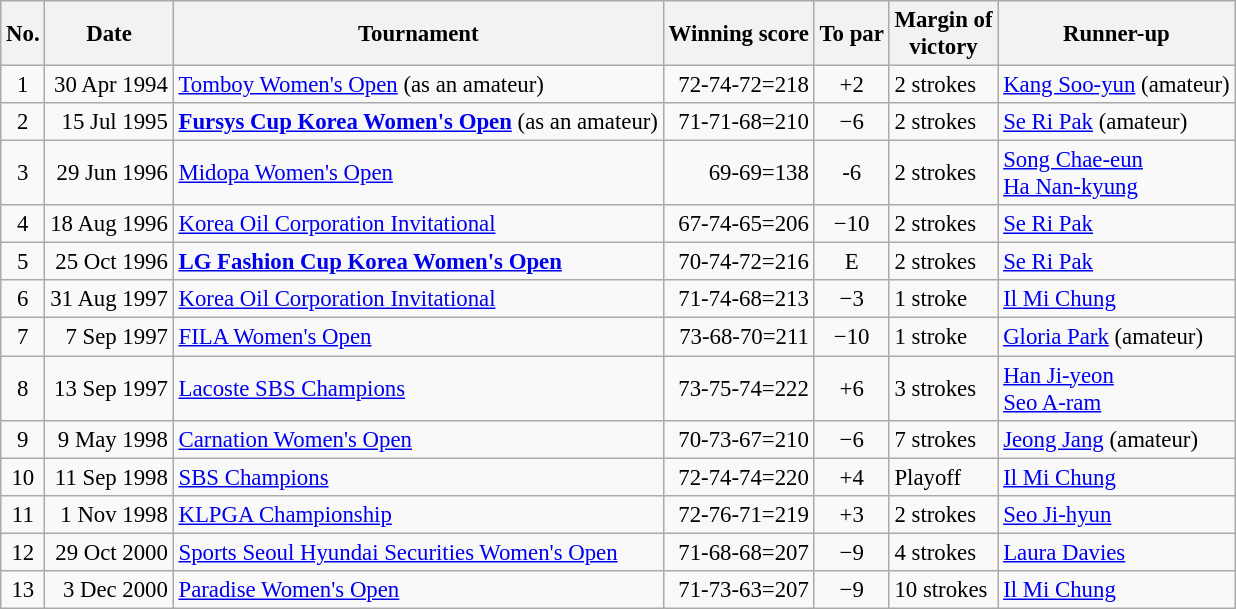<table class="wikitable" style="font-size:95%;">
<tr>
<th>No.</th>
<th>Date</th>
<th>Tournament</th>
<th>Winning score</th>
<th>To par</th>
<th>Margin of<br>victory</th>
<th>Runner-up</th>
</tr>
<tr>
<td align=center>1</td>
<td align=right>30 Apr 1994</td>
<td><a href='#'>Tomboy Women's Open</a> (as an amateur)</td>
<td align=right>72-74-72=218</td>
<td align=center>+2</td>
<td>2 strokes</td>
<td> <a href='#'>Kang Soo-yun</a> (amateur)</td>
</tr>
<tr>
<td align=center>2</td>
<td align=right>15 Jul 1995</td>
<td><strong><a href='#'>Fursys Cup Korea Women's Open</a></strong> (as an amateur)</td>
<td align=right>71-71-68=210</td>
<td align=center>−6</td>
<td>2 strokes</td>
<td> <a href='#'>Se Ri Pak</a> (amateur)</td>
</tr>
<tr>
<td align=center>3</td>
<td align=right>29 Jun 1996</td>
<td><a href='#'>Midopa Women's Open</a></td>
<td align=right>69-69=138</td>
<td align=center>-6</td>
<td>2 strokes</td>
<td> <a href='#'>Song Chae-eun</a> <br>  <a href='#'>Ha Nan-kyung</a></td>
</tr>
<tr>
<td align=center>4</td>
<td align=right>18 Aug 1996</td>
<td><a href='#'>Korea Oil Corporation Invitational</a></td>
<td align=right>67-74-65=206</td>
<td align=center>−10</td>
<td>2 strokes</td>
<td> <a href='#'>Se Ri Pak</a></td>
</tr>
<tr>
<td align=center>5</td>
<td align=right>25 Oct 1996</td>
<td><strong><a href='#'>LG Fashion Cup Korea Women's Open</a></strong></td>
<td align=right>70-74-72=216</td>
<td align=center>E</td>
<td>2 strokes</td>
<td> <a href='#'>Se Ri Pak</a></td>
</tr>
<tr>
<td align=center>6</td>
<td align=right>31 Aug 1997</td>
<td><a href='#'>Korea Oil Corporation Invitational</a></td>
<td align=right>71-74-68=213</td>
<td align=center>−3</td>
<td>1 stroke</td>
<td> <a href='#'>Il Mi Chung</a></td>
</tr>
<tr>
<td align=center>7</td>
<td align=right>7 Sep 1997</td>
<td><a href='#'>FILA Women's Open</a></td>
<td align=right>73-68-70=211</td>
<td align=center>−10</td>
<td>1 stroke</td>
<td> <a href='#'>Gloria Park</a> (amateur)</td>
</tr>
<tr>
<td align=center>8</td>
<td align=right>13 Sep 1997</td>
<td><a href='#'>Lacoste SBS Champions</a></td>
<td align=right>73-75-74=222</td>
<td align=center>+6</td>
<td>3 strokes</td>
<td> <a href='#'>Han Ji-yeon</a> <br>  <a href='#'>Seo A-ram</a></td>
</tr>
<tr>
<td align=center>9</td>
<td align=right>9 May 1998</td>
<td><a href='#'>Carnation Women's Open</a></td>
<td align=right>70-73-67=210</td>
<td align=center>−6</td>
<td>7 strokes</td>
<td> <a href='#'>Jeong Jang</a> (amateur)</td>
</tr>
<tr>
<td align=center>10</td>
<td align=right>11 Sep 1998</td>
<td><a href='#'>SBS Champions</a></td>
<td align=right>72-74-74=220</td>
<td align=center>+4</td>
<td>Playoff</td>
<td> <a href='#'>Il Mi Chung</a></td>
</tr>
<tr>
<td align=center>11</td>
<td align=right>1 Nov 1998</td>
<td><a href='#'>KLPGA Championship</a></td>
<td align=right>72-76-71=219</td>
<td align=center>+3</td>
<td>2 strokes</td>
<td> <a href='#'>Seo Ji-hyun</a></td>
</tr>
<tr>
<td align=center>12</td>
<td align=right>29 Oct 2000</td>
<td><a href='#'>Sports Seoul Hyundai Securities Women's Open</a></td>
<td align=right>71-68-68=207</td>
<td align=center>−9</td>
<td>4 strokes</td>
<td> <a href='#'>Laura Davies</a></td>
</tr>
<tr>
<td align=center>13</td>
<td align=right>3 Dec 2000</td>
<td><a href='#'>Paradise Women's Open</a></td>
<td align=right>71-73-63=207</td>
<td align=center>−9</td>
<td>10 strokes</td>
<td> <a href='#'>Il Mi Chung</a></td>
</tr>
</table>
